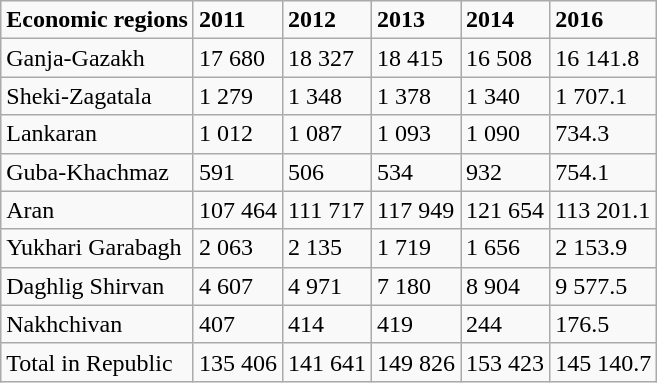<table class="wikitable">
<tr>
<td><strong>Economic  regions</strong></td>
<td><strong>2011</strong></td>
<td><strong>2012</strong></td>
<td><strong>2013</strong></td>
<td><strong>2014</strong></td>
<td><strong>2016</strong></td>
</tr>
<tr>
<td>Ganja-Gazakh</td>
<td>17 680</td>
<td>18 327</td>
<td>18 415</td>
<td>16 508</td>
<td>16 141.8</td>
</tr>
<tr>
<td>Sheki-Zagatala</td>
<td>1 279</td>
<td>1 348</td>
<td>1 378</td>
<td>1 340</td>
<td>1 707.1</td>
</tr>
<tr>
<td>Lankaran</td>
<td>1 012</td>
<td>1 087</td>
<td>1 093</td>
<td>1 090</td>
<td>734.3</td>
</tr>
<tr>
<td>Guba-Khachmaz</td>
<td>591</td>
<td>506</td>
<td>534</td>
<td>932</td>
<td>754.1</td>
</tr>
<tr>
<td>Aran</td>
<td>107 464</td>
<td>111 717</td>
<td>117 949</td>
<td>121 654</td>
<td>113 201.1</td>
</tr>
<tr>
<td>Yukhari Garabagh</td>
<td>2 063</td>
<td>2 135</td>
<td>1 719</td>
<td>1 656</td>
<td>2 153.9</td>
</tr>
<tr>
<td>Daghlig Shirvan</td>
<td>4 607</td>
<td>4 971</td>
<td>7 180</td>
<td>8 904</td>
<td>9 577.5</td>
</tr>
<tr>
<td>Nakhchivan</td>
<td>407</td>
<td>414</td>
<td>419</td>
<td>244</td>
<td>176.5</td>
</tr>
<tr>
<td>Total in Republic</td>
<td>135 406</td>
<td>141 641</td>
<td>149 826</td>
<td>153 423</td>
<td>145 140.7</td>
</tr>
</table>
